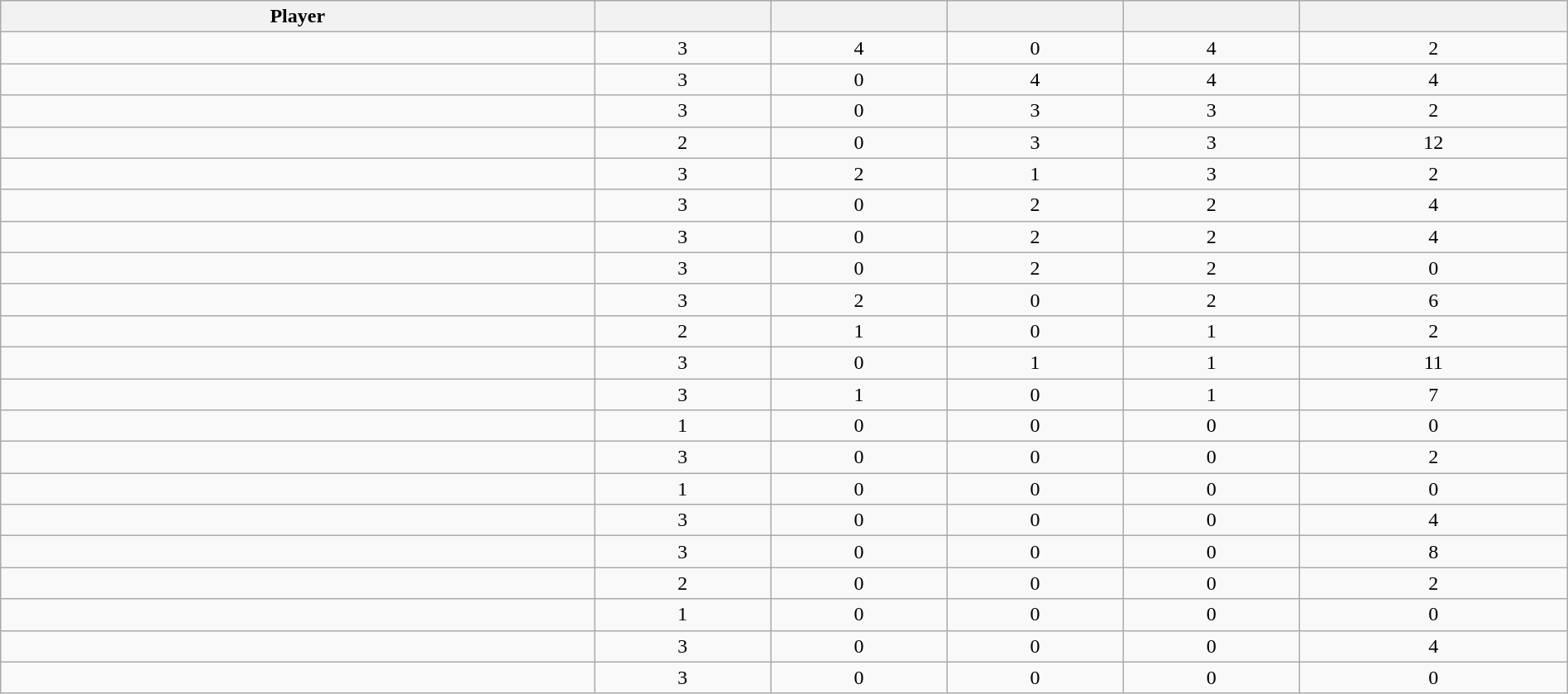<table class="wikitable sortable" style="width:100%;">
<tr align=center>
<th>Player</th>
<th></th>
<th></th>
<th></th>
<th></th>
<th></th>
</tr>
<tr align=center>
<td></td>
<td>3</td>
<td>4</td>
<td>0</td>
<td>4</td>
<td>2</td>
</tr>
<tr align=center>
<td></td>
<td>3</td>
<td>0</td>
<td>4</td>
<td>4</td>
<td>4</td>
</tr>
<tr align=center>
<td></td>
<td>3</td>
<td>0</td>
<td>3</td>
<td>3</td>
<td>2</td>
</tr>
<tr align=center>
<td></td>
<td>2</td>
<td>0</td>
<td>3</td>
<td>3</td>
<td>12</td>
</tr>
<tr align=center>
<td></td>
<td>3</td>
<td>2</td>
<td>1</td>
<td>3</td>
<td>2</td>
</tr>
<tr align=center>
<td></td>
<td>3</td>
<td>0</td>
<td>2</td>
<td>2</td>
<td>4</td>
</tr>
<tr align=center>
<td></td>
<td>3</td>
<td>0</td>
<td>2</td>
<td>2</td>
<td>4</td>
</tr>
<tr align=center>
<td></td>
<td>3</td>
<td>0</td>
<td>2</td>
<td>2</td>
<td>0</td>
</tr>
<tr align=center>
<td></td>
<td>3</td>
<td>2</td>
<td>0</td>
<td>2</td>
<td>6</td>
</tr>
<tr align=center>
<td></td>
<td>2</td>
<td>1</td>
<td>0</td>
<td>1</td>
<td>2</td>
</tr>
<tr align=center>
<td></td>
<td>3</td>
<td>0</td>
<td>1</td>
<td>1</td>
<td>11</td>
</tr>
<tr align=center>
<td></td>
<td>3</td>
<td>1</td>
<td>0</td>
<td>1</td>
<td>7</td>
</tr>
<tr align=center>
<td></td>
<td>1</td>
<td>0</td>
<td>0</td>
<td>0</td>
<td>0</td>
</tr>
<tr align=center>
<td></td>
<td>3</td>
<td>0</td>
<td>0</td>
<td>0</td>
<td>2</td>
</tr>
<tr align=center>
<td></td>
<td>1</td>
<td>0</td>
<td>0</td>
<td>0</td>
<td>0</td>
</tr>
<tr align=center>
<td></td>
<td>3</td>
<td>0</td>
<td>0</td>
<td>0</td>
<td>4</td>
</tr>
<tr align=center>
<td></td>
<td>3</td>
<td>0</td>
<td>0</td>
<td>0</td>
<td>8</td>
</tr>
<tr align=center>
<td></td>
<td>2</td>
<td>0</td>
<td>0</td>
<td>0</td>
<td>2</td>
</tr>
<tr align=center>
<td></td>
<td>1</td>
<td>0</td>
<td>0</td>
<td>0</td>
<td>0</td>
</tr>
<tr align=center>
<td></td>
<td>3</td>
<td>0</td>
<td>0</td>
<td>0</td>
<td>4</td>
</tr>
<tr align=center>
<td></td>
<td>3</td>
<td>0</td>
<td>0</td>
<td>0</td>
<td>0</td>
</tr>
</table>
